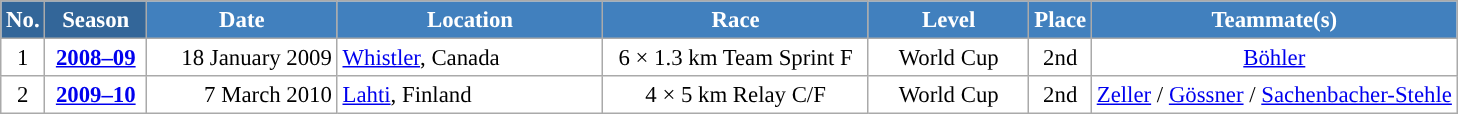<table class="wikitable sortable" style="font-size:95%; text-align:center; border:grey solid 1px; border-collapse:collapse; background:#ffffff;">
<tr style="background:#efefef;">
<th style="background-color:#369; color:white;">No.</th>
<th style="background-color:#369; color:white;">Season</th>
<th style="background-color:#4180be; color:white; width:120px;">Date</th>
<th style="background-color:#4180be; color:white; width:170px;">Location</th>
<th style="background-color:#4180be; color:white; width:170px;">Race</th>
<th style="background-color:#4180be; color:white; width:100px;">Level</th>
<th style="background-color:#4180be; color:white;">Place</th>
<th style="background-color:#4180be; color:white;">Teammate(s)</th>
</tr>
<tr>
<td align=center>1</td>
<td rowspan=1 align=center><strong> <a href='#'>2008–09</a> </strong></td>
<td align=right>18 January 2009</td>
<td align=left> <a href='#'>Whistler</a>, Canada</td>
<td>6 × 1.3 km Team Sprint F</td>
<td>World Cup</td>
<td>2nd</td>
<td><a href='#'>Böhler</a></td>
</tr>
<tr>
<td align=center>2</td>
<td rowspan=1 align=center><strong> <a href='#'>2009–10</a> </strong></td>
<td align=right>7 March 2010</td>
<td align=left> <a href='#'>Lahti</a>, Finland</td>
<td>4 × 5 km Relay C/F</td>
<td>World Cup</td>
<td>2nd</td>
<td><a href='#'>Zeller</a> / <a href='#'>Gössner</a> / <a href='#'>Sachenbacher-Stehle</a></td>
</tr>
</table>
